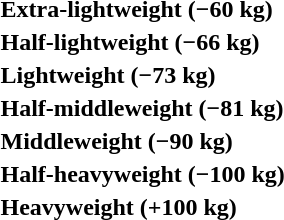<table>
<tr>
<th rowspan=2 style="text-align:left;">Extra-lightweight (−60 kg)</th>
<td rowspan=2></td>
<td rowspan=2></td>
<td></td>
</tr>
<tr>
<td></td>
</tr>
<tr>
<th rowspan=2 style="text-align:left;">Half-lightweight (−66 kg)</th>
<td rowspan=2></td>
<td rowspan=2></td>
<td></td>
</tr>
<tr>
<td></td>
</tr>
<tr>
<th rowspan=2 style="text-align:left;">Lightweight (−73 kg)</th>
<td rowspan=2></td>
<td rowspan=2></td>
<td></td>
</tr>
<tr>
<td></td>
</tr>
<tr>
<th rowspan=2 style="text-align:left;">Half-middleweight (−81 kg)</th>
<td rowspan=2></td>
<td rowspan=2></td>
<td></td>
</tr>
<tr>
<td></td>
</tr>
<tr>
<th rowspan=2 style="text-align:left;">Middleweight (−90 kg)</th>
<td rowspan=2></td>
<td rowspan=2></td>
<td></td>
</tr>
<tr>
<td></td>
</tr>
<tr>
<th rowspan=2 style="text-align:left;">Half-heavyweight (−100 kg)</th>
<td rowspan=2></td>
<td rowspan=2></td>
<td></td>
</tr>
<tr>
<td></td>
</tr>
<tr>
<th rowspan=2 style="text-align:left;">Heavyweight (+100 kg)</th>
<td rowspan=2></td>
<td rowspan=2></td>
<td></td>
</tr>
<tr>
<td></td>
</tr>
</table>
